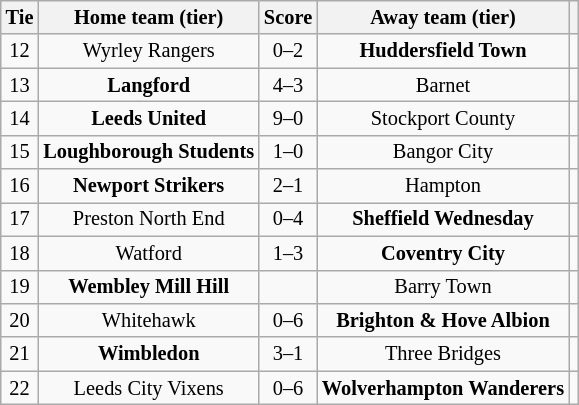<table class="wikitable" style="text-align:center; font-size:85%">
<tr>
<th>Tie</th>
<th>Home team (tier)</th>
<th>Score</th>
<th>Away team (tier)</th>
<th></th>
</tr>
<tr>
<td align="center">12</td>
<td>Wyrley Rangers</td>
<td align="center">0–2</td>
<td><strong>Huddersfield Town</strong></td>
<td></td>
</tr>
<tr>
<td align="center">13</td>
<td><strong>Langford</strong></td>
<td align="center">4–3 </td>
<td>Barnet</td>
<td></td>
</tr>
<tr>
<td align="center">14</td>
<td><strong>Leeds United</strong></td>
<td align="center">9–0</td>
<td>Stockport County</td>
<td></td>
</tr>
<tr>
<td align="center">15</td>
<td><strong>Loughborough Students</strong></td>
<td align="center">1–0</td>
<td>Bangor City</td>
<td></td>
</tr>
<tr>
<td align="center">16</td>
<td><strong>Newport Strikers</strong></td>
<td align="center">2–1</td>
<td>Hampton</td>
<td></td>
</tr>
<tr>
<td align="center">17</td>
<td>Preston North End</td>
<td align="center">0–4</td>
<td><strong>Sheffield Wednesday</strong></td>
<td></td>
</tr>
<tr>
<td align="center">18</td>
<td>Watford</td>
<td align="center">1–3</td>
<td><strong>Coventry City</strong></td>
<td></td>
</tr>
<tr>
<td align="center">19</td>
<td><strong>Wembley Mill Hill</strong></td>
<td align="center"></td>
<td>Barry Town</td>
<td></td>
</tr>
<tr>
<td align="center">20</td>
<td>Whitehawk</td>
<td align="center">0–6</td>
<td><strong>Brighton & Hove Albion</strong></td>
<td></td>
</tr>
<tr>
<td align="center">21</td>
<td><strong>Wimbledon</strong></td>
<td align="center">3–1</td>
<td>Three Bridges</td>
<td></td>
</tr>
<tr>
<td align="center">22</td>
<td>Leeds City Vixens</td>
<td align="center">0–6</td>
<td><strong>Wolverhampton Wanderers</strong></td>
<td></td>
</tr>
</table>
